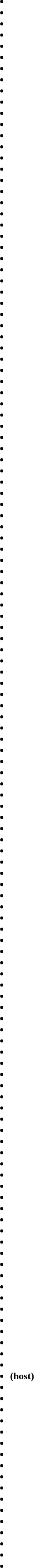<table class="collapsible" style="width:100%;">
<tr>
<td><br><ul><li></li><li></li><li></li><li></li><li></li><li></li><li></li><li></li><li></li><li></li><li></li><li></li><li></li><li></li><li></li><li></li><li></li><li></li><li></li><li></li><li></li><li></li><li></li><li></li><li></li><li></li><li></li><li></li><li></li><li></li><li></li><li></li><li></li><li></li><li></li><li></li><li></li><li></li><li></li><li></li><li></li><li></li><li></li><li></li><li></li><li></li><li></li><li></li><li></li><li></li><li></li><li></li><li></li><li></li><li></li><li></li><li></li><li></li><li></li><li></li><li></li><li></li><li></li><li></li><li></li><li></li><li></li><li></li><li></li><li></li><li></li><li></li><li></li><li></li><li></li><li></li><li></li><li></li><li></li><li></li><li></li><li></li><li></li><li></li><li></li><li></li><li></li><li></li><li></li><li></li><li></li><li></li><li></li><li></li><li></li><li></li><li></li><li></li><li></li><li></li><li></li><li></li><li></li><li></li><li></li><li></li><li></li><li></li><li></li><li></li><li></li><li></li><li></li><li></li><li></li><li></li><li></li><li></li><li></li><li></li><li></li><li></li><li></li><li> <strong>(host)</strong></li><li></li><li></li><li></li><li></li><li></li><li></li><li></li><li></li><li></li><li></li><li></li><li></li><li></li><li></li><li></li><li></li><li></li></ul></td>
</tr>
</table>
